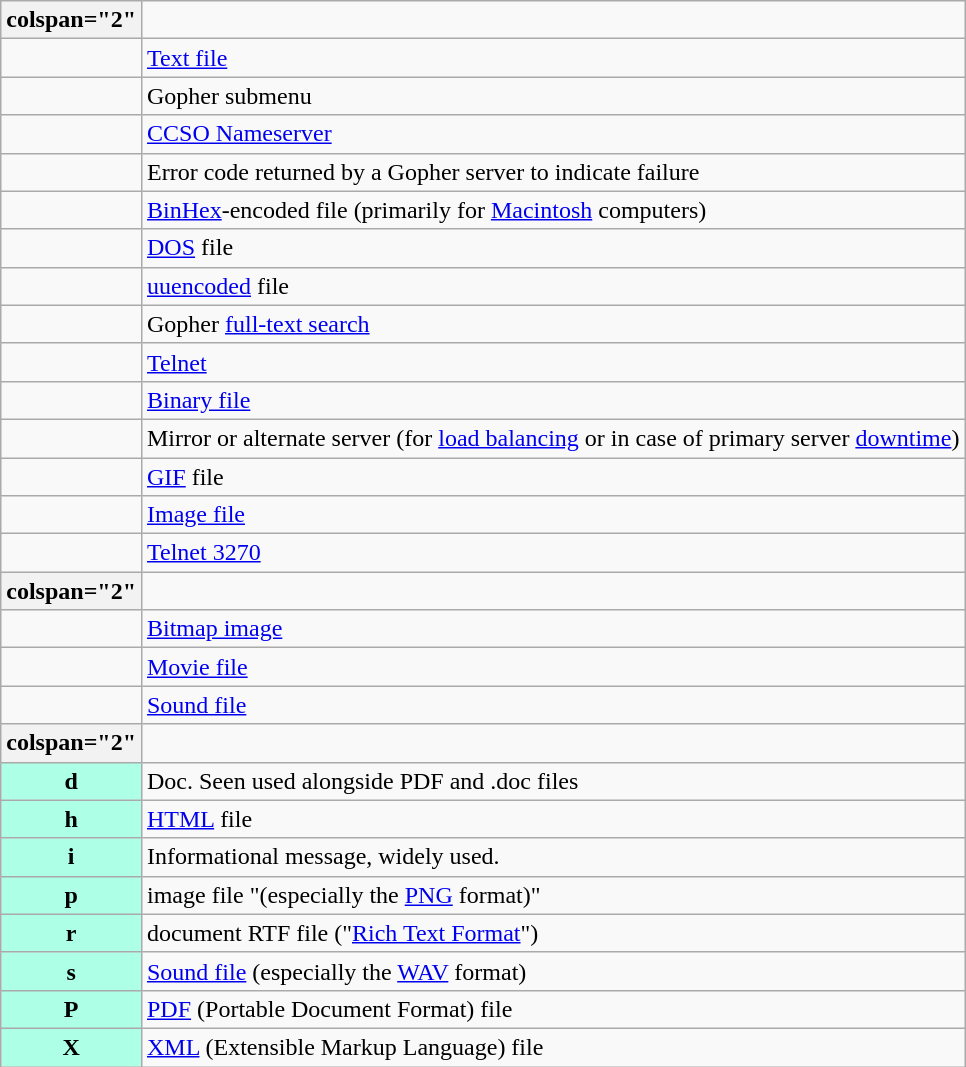<table class="wikitable">
<tr>
<th>colspan="2" </th>
</tr>
<tr>
<td></td>
<td><a href='#'>Text file</a></td>
</tr>
<tr>
<td></td>
<td>Gopher submenu</td>
</tr>
<tr>
<td></td>
<td><a href='#'>CCSO Nameserver</a></td>
</tr>
<tr>
<td></td>
<td>Error code returned by a Gopher server to indicate failure</td>
</tr>
<tr>
<td></td>
<td><a href='#'>BinHex</a>-encoded file (primarily for <a href='#'>Macintosh</a> computers)</td>
</tr>
<tr>
<td></td>
<td><a href='#'>DOS</a> file</td>
</tr>
<tr>
<td></td>
<td><a href='#'>uuencoded</a> file</td>
</tr>
<tr>
<td></td>
<td>Gopher <a href='#'>full-text search</a></td>
</tr>
<tr>
<td></td>
<td><a href='#'>Telnet</a></td>
</tr>
<tr>
<td></td>
<td><a href='#'>Binary file</a></td>
</tr>
<tr>
<td></td>
<td>Mirror or alternate server (for <a href='#'>load balancing</a> or in case of primary server <a href='#'>downtime</a>)</td>
</tr>
<tr>
<td></td>
<td><a href='#'>GIF</a> file</td>
</tr>
<tr>
<td></td>
<td><a href='#'>Image file</a></td>
</tr>
<tr>
<td></td>
<td><a href='#'>Telnet 3270</a></td>
</tr>
<tr>
<th>colspan="2" </th>
</tr>
<tr>
<td></td>
<td><a href='#'>Bitmap image</a></td>
</tr>
<tr>
<td></td>
<td><a href='#'>Movie file</a></td>
</tr>
<tr>
<td></td>
<td><a href='#'>Sound file</a></td>
</tr>
<tr>
<th>colspan="2" </th>
</tr>
<tr>
<td style="background:#adffe6; text-align:center"><strong>d</strong></td>
<td>Doc. Seen used alongside PDF and .doc files</td>
</tr>
<tr>
<td style="background:#adffe6; text-align:center"><strong>h</strong></td>
<td><a href='#'>HTML</a> file</td>
</tr>
<tr>
<td style="background:#adffe6; text-align:center"><strong>i</strong></td>
<td>Informational message, widely used.</td>
</tr>
<tr>
<td style="background:#adffe6; text-align:center"><strong>p</strong></td>
<td>image file "(especially the <a href='#'>PNG</a> format)"</td>
</tr>
<tr>
<td style="background:#adffe6; text-align:center"><strong>r</strong></td>
<td>document RTF file ("<a href='#'>Rich Text Format</a>")</td>
</tr>
<tr>
<td style="background:#adffe6; text-align:center"><strong>s</strong></td>
<td><a href='#'>Sound file</a> (especially the <a href='#'>WAV</a> format)</td>
</tr>
<tr>
<td style="background:#adffe6; text-align:center"><strong>P</strong></td>
<td><a href='#'>PDF</a> (Portable Document Format) file</td>
</tr>
<tr>
<td style="background:#adffe6; text-align:center"><strong>X</strong></td>
<td><a href='#'>XML</a> (Extensible Markup Language) file</td>
</tr>
</table>
